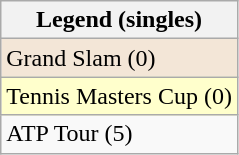<table class="wikitable sortable mw-collapsible mw-collapsed">
<tr>
<th>Legend (singles)</th>
</tr>
<tr style="background:#f3e6d7;">
<td>Grand Slam (0)</td>
</tr>
<tr style="background:#ffc;">
<td>Tennis Masters Cup (0)</td>
</tr>
<tr>
<td>ATP Tour (5)</td>
</tr>
</table>
